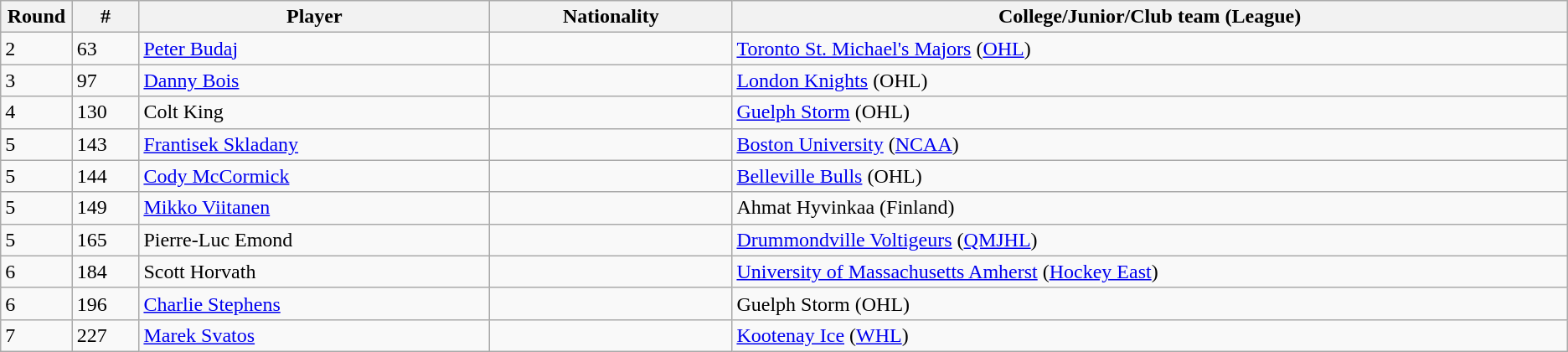<table class="wikitable">
<tr align="center">
<th bgcolor="#DDDDFF" width="4.0%">Round</th>
<th bgcolor="#DDDDFF" width="4.0%">#</th>
<th bgcolor="#DDDDFF" width="21.0%">Player</th>
<th bgcolor="#DDDDFF" width="14.5%">Nationality</th>
<th bgcolor="#DDDDFF" width="50.0%">College/Junior/Club team (League)</th>
</tr>
<tr>
<td>2</td>
<td>63</td>
<td><a href='#'>Peter Budaj</a></td>
<td></td>
<td><a href='#'>Toronto St. Michael's Majors</a> (<a href='#'>OHL</a>)</td>
</tr>
<tr>
<td>3</td>
<td>97</td>
<td><a href='#'>Danny Bois</a></td>
<td></td>
<td><a href='#'>London Knights</a> (OHL)</td>
</tr>
<tr>
<td>4</td>
<td>130</td>
<td>Colt King</td>
<td></td>
<td><a href='#'>Guelph Storm</a> (OHL)</td>
</tr>
<tr>
<td>5</td>
<td>143</td>
<td><a href='#'>Frantisek Skladany</a></td>
<td></td>
<td><a href='#'>Boston University</a> (<a href='#'>NCAA</a>)</td>
</tr>
<tr>
<td>5</td>
<td>144</td>
<td><a href='#'>Cody McCormick</a></td>
<td></td>
<td><a href='#'>Belleville Bulls</a> (OHL)</td>
</tr>
<tr>
<td>5</td>
<td>149</td>
<td><a href='#'>Mikko Viitanen</a></td>
<td></td>
<td>Ahmat Hyvinkaa (Finland)</td>
</tr>
<tr>
<td>5</td>
<td>165</td>
<td>Pierre-Luc Emond</td>
<td></td>
<td><a href='#'>Drummondville Voltigeurs</a> (<a href='#'>QMJHL</a>)</td>
</tr>
<tr>
<td>6</td>
<td>184</td>
<td>Scott Horvath</td>
<td></td>
<td><a href='#'>University of Massachusetts Amherst</a> (<a href='#'>Hockey East</a>)</td>
</tr>
<tr>
<td>6</td>
<td>196</td>
<td><a href='#'>Charlie Stephens</a></td>
<td></td>
<td>Guelph Storm (OHL)</td>
</tr>
<tr>
<td>7</td>
<td>227</td>
<td><a href='#'>Marek Svatos</a></td>
<td></td>
<td><a href='#'>Kootenay Ice</a> (<a href='#'>WHL</a>)</td>
</tr>
</table>
